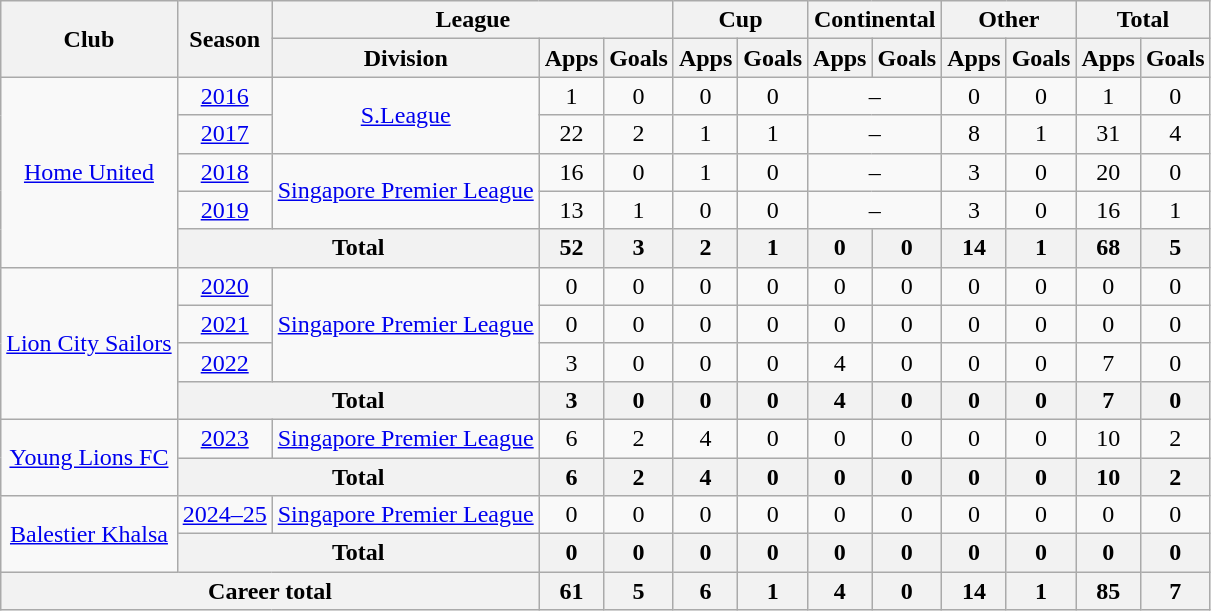<table class="wikitable" style="text-align: center">
<tr>
<th rowspan="2">Club</th>
<th rowspan="2">Season</th>
<th colspan="3">League</th>
<th colspan="2">Cup</th>
<th colspan="2">Continental</th>
<th colspan="2">Other</th>
<th colspan="2">Total</th>
</tr>
<tr>
<th>Division</th>
<th>Apps</th>
<th>Goals</th>
<th>Apps</th>
<th>Goals</th>
<th>Apps</th>
<th>Goals</th>
<th>Apps</th>
<th>Goals</th>
<th>Apps</th>
<th>Goals</th>
</tr>
<tr>
<td rowspan="5"><a href='#'>Home United</a></td>
<td><a href='#'>2016</a></td>
<td rowspan="2"><a href='#'>S.League</a></td>
<td>1</td>
<td>0</td>
<td>0</td>
<td>0</td>
<td colspan="2">–</td>
<td>0</td>
<td>0</td>
<td>1</td>
<td>0</td>
</tr>
<tr>
<td><a href='#'>2017</a></td>
<td>22</td>
<td>2</td>
<td>1</td>
<td>1</td>
<td colspan="2">–</td>
<td>8</td>
<td>1</td>
<td>31</td>
<td>4</td>
</tr>
<tr>
<td><a href='#'>2018</a></td>
<td rowspan="2"><a href='#'>Singapore Premier League</a></td>
<td>16</td>
<td>0</td>
<td>1</td>
<td>0</td>
<td colspan="2">–</td>
<td>3</td>
<td>0</td>
<td>20</td>
<td>0</td>
</tr>
<tr>
<td><a href='#'>2019</a></td>
<td>13</td>
<td>1</td>
<td>0</td>
<td>0</td>
<td colspan="2">–</td>
<td>3</td>
<td>0</td>
<td>16</td>
<td>1</td>
</tr>
<tr>
<th colspan=2>Total</th>
<th>52</th>
<th>3</th>
<th>2</th>
<th>1</th>
<th>0</th>
<th>0</th>
<th>14</th>
<th>1</th>
<th>68</th>
<th>5</th>
</tr>
<tr>
<td rowspan="4"><a href='#'>Lion City Sailors</a></td>
<td><a href='#'>2020</a></td>
<td rowspan="3"><a href='#'>Singapore Premier League</a></td>
<td>0</td>
<td>0</td>
<td>0</td>
<td>0</td>
<td>0</td>
<td>0</td>
<td>0</td>
<td>0</td>
<td>0</td>
<td>0</td>
</tr>
<tr>
<td><a href='#'>2021</a></td>
<td>0</td>
<td>0</td>
<td>0</td>
<td>0</td>
<td>0</td>
<td>0</td>
<td>0</td>
<td>0</td>
<td>0</td>
<td>0</td>
</tr>
<tr>
<td><a href='#'>2022</a></td>
<td>3</td>
<td>0</td>
<td>0</td>
<td>0</td>
<td>4</td>
<td>0</td>
<td>0</td>
<td>0</td>
<td>7</td>
<td>0</td>
</tr>
<tr>
<th colspan=2>Total</th>
<th>3</th>
<th>0</th>
<th>0</th>
<th>0</th>
<th>4</th>
<th>0</th>
<th>0</th>
<th>0</th>
<th>7</th>
<th>0</th>
</tr>
<tr>
<td rowspan="2"><a href='#'>Young Lions FC</a></td>
<td><a href='#'>2023</a></td>
<td><a href='#'>Singapore Premier League</a></td>
<td>6</td>
<td>2</td>
<td>4</td>
<td>0</td>
<td>0</td>
<td>0</td>
<td>0</td>
<td>0</td>
<td>10</td>
<td>2</td>
</tr>
<tr>
<th colspan=2>Total</th>
<th>6</th>
<th>2</th>
<th>4</th>
<th>0</th>
<th>0</th>
<th>0</th>
<th>0</th>
<th>0</th>
<th>10</th>
<th>2</th>
</tr>
<tr>
<td rowspan="2"><a href='#'>Balestier Khalsa</a></td>
<td><a href='#'>2024–25</a></td>
<td><a href='#'>Singapore Premier League</a></td>
<td>0</td>
<td>0</td>
<td>0</td>
<td>0</td>
<td>0</td>
<td>0</td>
<td>0</td>
<td>0</td>
<td>0</td>
<td>0</td>
</tr>
<tr>
<th colspan=2>Total</th>
<th>0</th>
<th>0</th>
<th>0</th>
<th>0</th>
<th>0</th>
<th>0</th>
<th>0</th>
<th>0</th>
<th>0</th>
<th>0</th>
</tr>
<tr>
<th colspan=3>Career total</th>
<th>61</th>
<th>5</th>
<th>6</th>
<th>1</th>
<th>4</th>
<th>0</th>
<th>14</th>
<th>1</th>
<th>85</th>
<th>7</th>
</tr>
</table>
